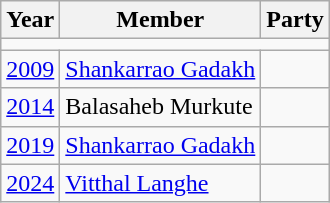<table class="wikitable">
<tr>
<th>Year</th>
<th>Member</th>
<th colspan="2">Party</th>
</tr>
<tr>
<td colspan="4"></td>
</tr>
<tr>
<td><a href='#'>2009</a></td>
<td><a href='#'>Shankarrao Gadakh</a></td>
<td></td>
</tr>
<tr>
<td><a href='#'>2014</a></td>
<td>Balasaheb Murkute</td>
<td></td>
</tr>
<tr>
<td><a href='#'>2019</a></td>
<td><a href='#'>Shankarrao Gadakh</a></td>
<td></td>
</tr>
<tr>
<td><a href='#'>2024</a></td>
<td><a href='#'>Vitthal Langhe</a></td>
<td></td>
</tr>
</table>
